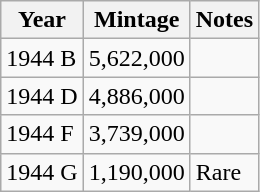<table class="wikitable">
<tr>
<th scope="col">Year</th>
<th scope="col">Mintage</th>
<th scope="col">Notes</th>
</tr>
<tr>
<td>1944 B</td>
<td>5,622,000</td>
<td></td>
</tr>
<tr>
<td>1944 D</td>
<td>4,886,000</td>
<td></td>
</tr>
<tr>
<td>1944 F</td>
<td>3,739,000</td>
<td></td>
</tr>
<tr>
<td>1944 G</td>
<td>1,190,000</td>
<td>Rare</td>
</tr>
</table>
